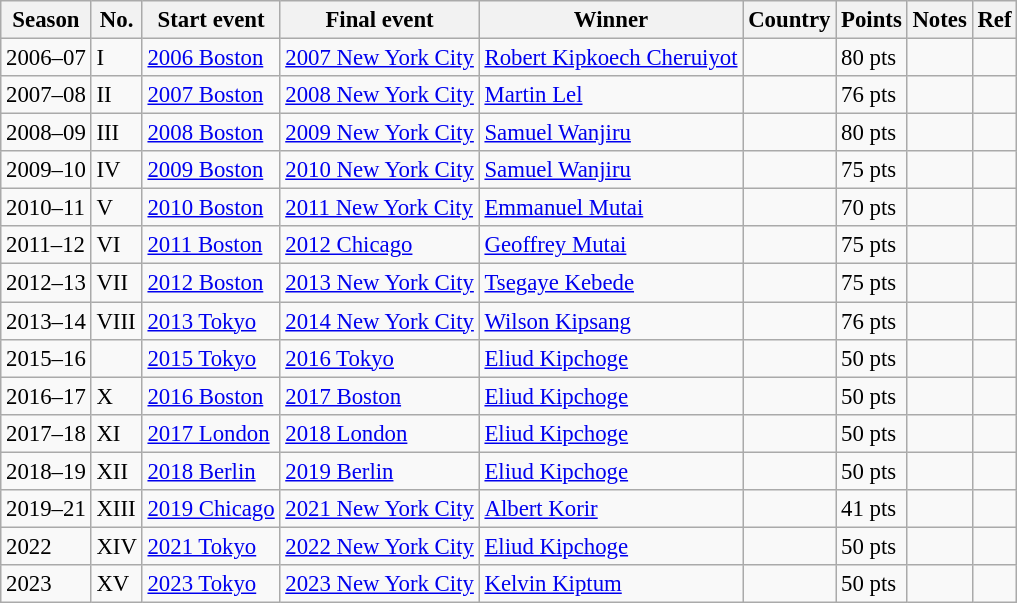<table class="wikitable sortable" style="font-size:95%;">
<tr>
<th>Season</th>
<th>No.</th>
<th>Start event</th>
<th>Final event</th>
<th>Winner</th>
<th>Country</th>
<th>Points</th>
<th>Notes</th>
<th class="unsortable">Ref</th>
</tr>
<tr>
<td>2006–07</td>
<td>I</td>
<td><a href='#'>2006 Boston</a></td>
<td><a href='#'>2007 New York City</a></td>
<td><a href='#'>Robert Kipkoech Cheruiyot</a></td>
<td></td>
<td>80 pts</td>
<td></td>
<td></td>
</tr>
<tr>
<td>2007–08</td>
<td>II</td>
<td><a href='#'>2007 Boston</a></td>
<td><a href='#'>2008 New York City</a></td>
<td><a href='#'>Martin Lel</a></td>
<td></td>
<td>76 pts</td>
<td></td>
<td></td>
</tr>
<tr>
<td>2008–09</td>
<td>III</td>
<td><a href='#'>2008 Boston</a></td>
<td><a href='#'>2009 New York City</a></td>
<td><a href='#'>Samuel Wanjiru</a></td>
<td></td>
<td>80 pts</td>
<td></td>
<td></td>
</tr>
<tr>
<td>2009–10</td>
<td>IV</td>
<td><a href='#'>2009 Boston</a></td>
<td><a href='#'>2010 New York City</a></td>
<td><a href='#'>Samuel Wanjiru</a> </td>
<td></td>
<td>75 pts</td>
<td></td>
<td></td>
</tr>
<tr>
<td>2010–11</td>
<td>V</td>
<td><a href='#'>2010 Boston</a></td>
<td><a href='#'>2011 New York City</a></td>
<td><a href='#'>Emmanuel Mutai</a></td>
<td></td>
<td>70 pts</td>
<td></td>
<td></td>
</tr>
<tr>
<td>2011–12</td>
<td>VI</td>
<td><a href='#'>2011 Boston</a></td>
<td><a href='#'>2012 Chicago</a></td>
<td><a href='#'>Geoffrey Mutai</a></td>
<td></td>
<td>75 pts</td>
<td></td>
<td></td>
</tr>
<tr>
<td>2012–13</td>
<td>VII</td>
<td><a href='#'>2012 Boston</a></td>
<td><a href='#'>2013 New York City</a></td>
<td><a href='#'>Tsegaye Kebede</a></td>
<td></td>
<td>75 pts</td>
<td></td>
<td></td>
</tr>
<tr>
<td>2013–14</td>
<td>VIII</td>
<td><a href='#'>2013 Tokyo</a></td>
<td><a href='#'>2014 New York City</a></td>
<td><a href='#'>Wilson Kipsang</a></td>
<td></td>
<td>76 pts</td>
<td></td>
<td></td>
</tr>
<tr>
<td>2015–16</td>
<td></td>
<td><a href='#'>2015 Tokyo</a></td>
<td><a href='#'>2016 Tokyo</a></td>
<td><a href='#'>Eliud Kipchoge</a></td>
<td></td>
<td>50 pts</td>
<td></td>
<td></td>
</tr>
<tr>
<td>2016–17</td>
<td>X</td>
<td><a href='#'>2016 Boston</a></td>
<td><a href='#'>2017 Boston</a></td>
<td><a href='#'>Eliud Kipchoge</a> </td>
<td></td>
<td>50 pts</td>
<td></td>
<td></td>
</tr>
<tr>
<td>2017–18</td>
<td>XI</td>
<td><a href='#'>2017 London</a></td>
<td><a href='#'>2018 London</a></td>
<td><a href='#'>Eliud Kipchoge</a> </td>
<td></td>
<td>50 pts</td>
<td></td>
<td></td>
</tr>
<tr>
<td>2018–19</td>
<td>XII</td>
<td><a href='#'>2018 Berlin</a></td>
<td><a href='#'>2019 Berlin</a></td>
<td><a href='#'>Eliud Kipchoge</a> </td>
<td></td>
<td>50 pts</td>
<td></td>
<td></td>
</tr>
<tr>
<td>2019–21</td>
<td>XIII</td>
<td><a href='#'>2019 Chicago</a></td>
<td><a href='#'>2021 New York City</a></td>
<td><a href='#'>Albert Korir</a></td>
<td></td>
<td>41 pts</td>
<td></td>
<td></td>
</tr>
<tr>
<td>2022</td>
<td>XIV</td>
<td><a href='#'>2021 Tokyo</a></td>
<td><a href='#'>2022 New York City</a></td>
<td><a href='#'>Eliud Kipchoge</a> </td>
<td></td>
<td>50 pts</td>
<td></td>
<td></td>
</tr>
<tr>
<td>2023</td>
<td>XV</td>
<td><a href='#'>2023 Tokyo</a></td>
<td><a href='#'>2023 New York City</a></td>
<td><a href='#'>Kelvin Kiptum</a></td>
<td></td>
<td>50 pts</td>
<td></td>
</tr>
</table>
